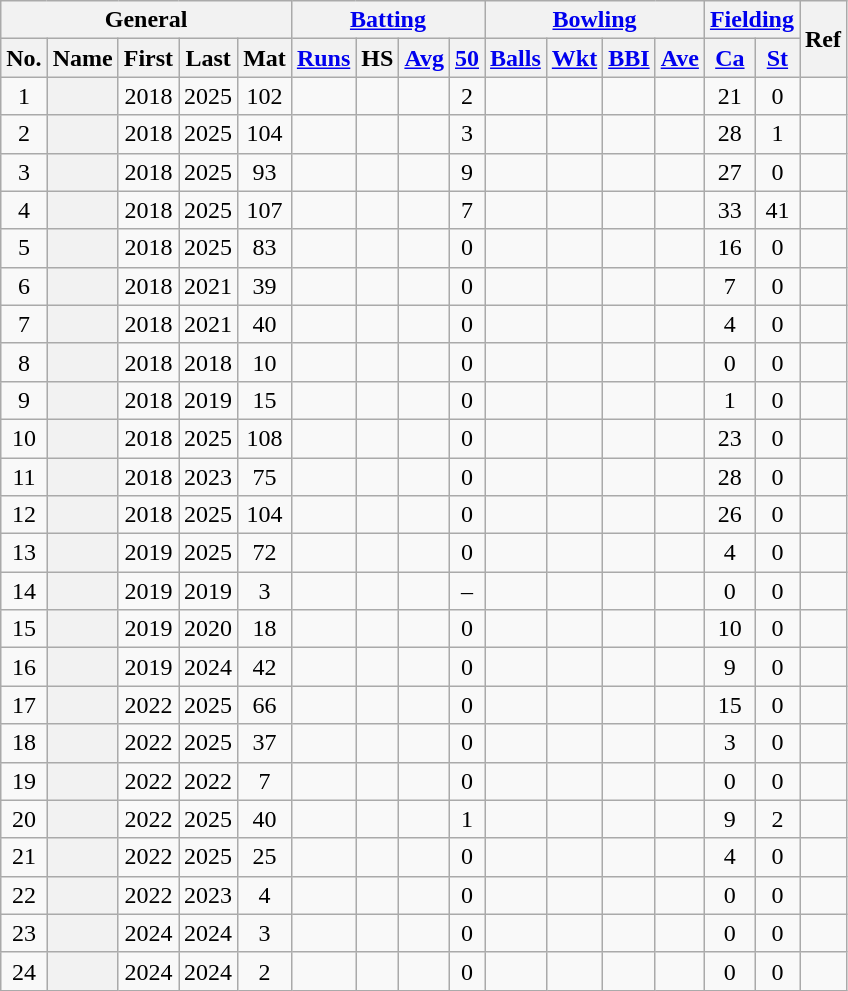<table class="wikitable plainrowheaders sortable">
<tr align="center">
<th scope="col" colspan=5 class="unsortable">General</th>
<th scope="col" colspan=4 class="unsortable"><a href='#'>Batting</a></th>
<th scope="col" colspan=4 class="unsortable"><a href='#'>Bowling</a></th>
<th scope="col" colspan=2 class="unsortable"><a href='#'>Fielding</a></th>
<th scope="col" rowspan=2 class="unsortable">Ref</th>
</tr>
<tr align="center">
<th scope="col">No.</th>
<th scope="col">Name</th>
<th scope="col">First</th>
<th scope="col">Last</th>
<th scope="col">Mat</th>
<th scope="col"><a href='#'>Runs</a></th>
<th scope="col">HS</th>
<th scope="col"><a href='#'>Avg</a></th>
<th scope="col"><a href='#'>50</a></th>
<th scope="col"><a href='#'>Balls</a></th>
<th scope="col"><a href='#'>Wkt</a></th>
<th scope="col"><a href='#'>BBI</a></th>
<th scope="col"><a href='#'>Ave</a></th>
<th scope="col"><a href='#'>Ca</a></th>
<th scope="col"><a href='#'>St</a></th>
</tr>
<tr align="center">
<td>1</td>
<th scope="row"></th>
<td>2018</td>
<td>2025</td>
<td>102</td>
<td></td>
<td></td>
<td></td>
<td>2</td>
<td></td>
<td></td>
<td></td>
<td></td>
<td>21</td>
<td>0</td>
<td></td>
</tr>
<tr align="center">
<td>2</td>
<th scope="row"></th>
<td>2018</td>
<td>2025</td>
<td>104</td>
<td></td>
<td></td>
<td></td>
<td>3</td>
<td></td>
<td></td>
<td></td>
<td></td>
<td>28</td>
<td>1</td>
<td></td>
</tr>
<tr align="center">
<td>3</td>
<th scope="row"></th>
<td>2018</td>
<td>2025</td>
<td>93</td>
<td></td>
<td></td>
<td></td>
<td>9</td>
<td></td>
<td></td>
<td></td>
<td></td>
<td>27</td>
<td>0</td>
<td></td>
</tr>
<tr align="center">
<td>4</td>
<th scope="row"></th>
<td>2018</td>
<td>2025</td>
<td>107</td>
<td></td>
<td></td>
<td></td>
<td>7</td>
<td></td>
<td></td>
<td></td>
<td></td>
<td>33</td>
<td>41</td>
<td></td>
</tr>
<tr align="center">
<td>5</td>
<th scope="row"></th>
<td>2018</td>
<td>2025</td>
<td>83</td>
<td></td>
<td></td>
<td></td>
<td>0</td>
<td></td>
<td></td>
<td></td>
<td></td>
<td>16</td>
<td>0</td>
<td></td>
</tr>
<tr align="center">
<td>6</td>
<th scope="row"></th>
<td>2018</td>
<td>2021</td>
<td>39</td>
<td></td>
<td></td>
<td></td>
<td>0</td>
<td></td>
<td></td>
<td></td>
<td></td>
<td>7</td>
<td>0</td>
<td></td>
</tr>
<tr align="center">
<td>7</td>
<th scope="row"></th>
<td>2018</td>
<td>2021</td>
<td>40</td>
<td></td>
<td></td>
<td></td>
<td>0</td>
<td></td>
<td></td>
<td></td>
<td></td>
<td>4</td>
<td>0</td>
<td></td>
</tr>
<tr align="center">
<td>8</td>
<th scope="row"></th>
<td>2018</td>
<td>2018</td>
<td>10</td>
<td></td>
<td></td>
<td></td>
<td>0</td>
<td></td>
<td></td>
<td></td>
<td></td>
<td>0</td>
<td>0</td>
<td></td>
</tr>
<tr align="center">
<td>9</td>
<th scope="row"></th>
<td>2018</td>
<td>2019</td>
<td>15</td>
<td></td>
<td></td>
<td></td>
<td>0</td>
<td></td>
<td></td>
<td></td>
<td></td>
<td>1</td>
<td>0</td>
<td></td>
</tr>
<tr align="center">
<td>10</td>
<th scope="row"></th>
<td>2018</td>
<td>2025</td>
<td>108</td>
<td></td>
<td></td>
<td></td>
<td>0</td>
<td></td>
<td></td>
<td></td>
<td></td>
<td>23</td>
<td>0</td>
<td></td>
</tr>
<tr align="center">
<td>11</td>
<th scope="row"></th>
<td>2018</td>
<td>2023</td>
<td>75</td>
<td></td>
<td></td>
<td></td>
<td>0</td>
<td></td>
<td></td>
<td></td>
<td></td>
<td>28</td>
<td>0</td>
<td></td>
</tr>
<tr align="center">
<td>12</td>
<th scope="row"></th>
<td>2018</td>
<td>2025</td>
<td>104</td>
<td></td>
<td></td>
<td></td>
<td>0</td>
<td></td>
<td></td>
<td></td>
<td></td>
<td>26</td>
<td>0</td>
<td></td>
</tr>
<tr align="center">
<td>13</td>
<th scope="row"></th>
<td>2019</td>
<td>2025</td>
<td>72</td>
<td></td>
<td></td>
<td></td>
<td>0</td>
<td></td>
<td></td>
<td></td>
<td></td>
<td>4</td>
<td>0</td>
<td></td>
</tr>
<tr align="center">
<td>14</td>
<th scope="row"></th>
<td>2019</td>
<td>2019</td>
<td>3</td>
<td></td>
<td></td>
<td></td>
<td>–</td>
<td></td>
<td></td>
<td></td>
<td></td>
<td>0</td>
<td>0</td>
<td></td>
</tr>
<tr align="center">
<td>15</td>
<th scope="row"></th>
<td>2019</td>
<td>2020</td>
<td>18</td>
<td></td>
<td></td>
<td></td>
<td>0</td>
<td></td>
<td></td>
<td></td>
<td></td>
<td>10</td>
<td>0</td>
<td></td>
</tr>
<tr align="center">
<td>16</td>
<th scope="row"></th>
<td>2019</td>
<td>2024</td>
<td>42</td>
<td></td>
<td></td>
<td></td>
<td>0</td>
<td></td>
<td></td>
<td></td>
<td></td>
<td>9</td>
<td>0</td>
<td></td>
</tr>
<tr align="center">
<td>17</td>
<th scope="row"></th>
<td>2022</td>
<td>2025</td>
<td>66</td>
<td></td>
<td></td>
<td></td>
<td>0</td>
<td></td>
<td></td>
<td></td>
<td></td>
<td>15</td>
<td>0</td>
<td></td>
</tr>
<tr align="center">
<td>18</td>
<th scope="row"></th>
<td>2022</td>
<td>2025</td>
<td>37</td>
<td></td>
<td></td>
<td></td>
<td>0</td>
<td></td>
<td></td>
<td></td>
<td></td>
<td>3</td>
<td>0</td>
<td></td>
</tr>
<tr align="center">
<td>19</td>
<th scope="row"></th>
<td>2022</td>
<td>2022</td>
<td>7</td>
<td></td>
<td></td>
<td></td>
<td>0</td>
<td></td>
<td></td>
<td></td>
<td></td>
<td>0</td>
<td>0</td>
<td></td>
</tr>
<tr align="center">
<td>20</td>
<th scope="row"></th>
<td>2022</td>
<td>2025</td>
<td>40</td>
<td></td>
<td></td>
<td></td>
<td>1</td>
<td></td>
<td></td>
<td></td>
<td></td>
<td>9</td>
<td>2</td>
<td></td>
</tr>
<tr align="center">
<td>21</td>
<th scope="row"></th>
<td>2022</td>
<td>2025</td>
<td>25</td>
<td></td>
<td></td>
<td></td>
<td>0</td>
<td></td>
<td></td>
<td></td>
<td></td>
<td>4</td>
<td>0</td>
<td></td>
</tr>
<tr align="center">
<td>22</td>
<th scope="row"></th>
<td>2022</td>
<td>2023</td>
<td>4</td>
<td></td>
<td></td>
<td></td>
<td>0</td>
<td></td>
<td></td>
<td></td>
<td></td>
<td>0</td>
<td>0</td>
<td></td>
</tr>
<tr align="center">
<td>23</td>
<th scope="row"></th>
<td>2024</td>
<td>2024</td>
<td>3</td>
<td></td>
<td></td>
<td></td>
<td>0</td>
<td></td>
<td></td>
<td></td>
<td></td>
<td>0</td>
<td>0</td>
<td></td>
</tr>
<tr align="center">
<td>24</td>
<th scope="row"></th>
<td>2024</td>
<td>2024</td>
<td>2</td>
<td></td>
<td></td>
<td></td>
<td>0</td>
<td></td>
<td></td>
<td></td>
<td></td>
<td>0</td>
<td>0</td>
<td></td>
</tr>
</table>
